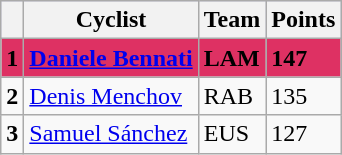<table class="wikitable">
<tr style="background:#ccccff;">
<th></th>
<th>Cyclist</th>
<th>Team</th>
<th>Points</th>
</tr>
<tr bgcolor=#DE3163>
<td><strong>1</strong></td>
<td><strong> <a href='#'>Daniele Bennati</a></strong></td>
<td><strong>LAM</strong></td>
<td><strong>147</strong></td>
</tr>
<tr>
<td><strong>2</strong></td>
<td> <a href='#'>Denis Menchov</a></td>
<td>RAB</td>
<td>135</td>
</tr>
<tr>
<td><strong>3</strong></td>
<td> <a href='#'>Samuel Sánchez</a></td>
<td>EUS</td>
<td>127</td>
</tr>
</table>
